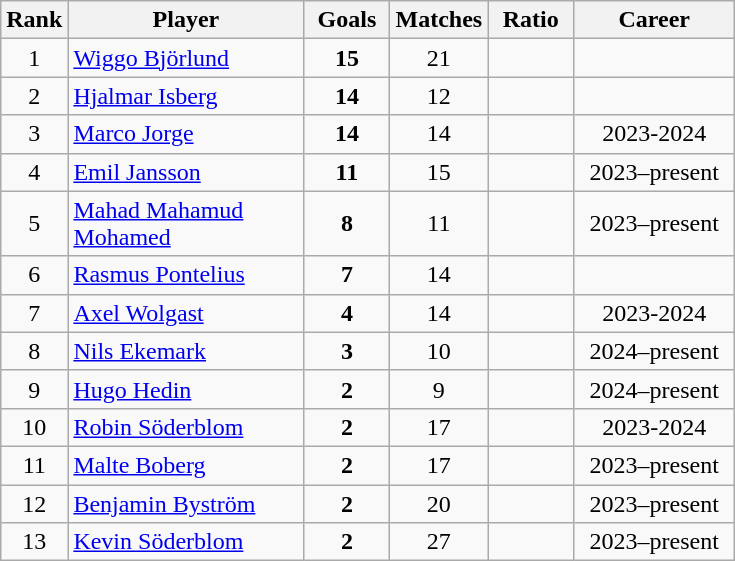<table class="wikitable sortable" style=text-align:center>
<tr>
<th width=35>Rank</th>
<th width=150>Player</th>
<th width=50>Goals</th>
<th width=50>Matches</th>
<th width=50>Ratio</th>
<th width=100>Career</th>
</tr>
<tr>
<td>1</td>
<td align="left"><a href='#'>Wiggo Björlund</a></td>
<td><strong>15</strong></td>
<td>21</td>
<td></td>
<td></td>
</tr>
<tr>
<td>2</td>
<td align=left><a href='#'>Hjalmar Isberg</a></td>
<td><strong>14</strong></td>
<td>12</td>
<td></td>
<td></td>
</tr>
<tr>
<td>3</td>
<td align=left><a href='#'>Marco Jorge</a></td>
<td><strong>14</strong></td>
<td>14</td>
<td></td>
<td>2023-2024</td>
</tr>
<tr>
<td>4</td>
<td align=left><a href='#'>Emil Jansson</a></td>
<td><strong>11</strong></td>
<td>15</td>
<td></td>
<td>2023–present</td>
</tr>
<tr>
<td>5</td>
<td align=left><a href='#'>Mahad Mahamud Mohamed</a></td>
<td><strong>8</strong></td>
<td>11</td>
<td></td>
<td>2023–present</td>
</tr>
<tr>
<td>6</td>
<td align=left><a href='#'>Rasmus Pontelius</a></td>
<td><strong>7</strong></td>
<td>14</td>
<td></td>
<td></td>
</tr>
<tr>
<td>7</td>
<td align=left><a href='#'>Axel Wolgast</a></td>
<td><strong>4</strong></td>
<td>14</td>
<td></td>
<td>2023-2024</td>
</tr>
<tr>
<td>8</td>
<td align=left><a href='#'>Nils Ekemark</a></td>
<td><strong>3</strong></td>
<td>10</td>
<td></td>
<td>2024–present</td>
</tr>
<tr>
<td>9</td>
<td align=left><a href='#'>Hugo Hedin</a></td>
<td><strong>2</strong></td>
<td>9</td>
<td></td>
<td>2024–present</td>
</tr>
<tr>
<td>10</td>
<td align=left><a href='#'>Robin Söderblom</a></td>
<td><strong>2</strong></td>
<td>17</td>
<td></td>
<td>2023-2024</td>
</tr>
<tr>
<td>11</td>
<td align=left><a href='#'>Malte Boberg</a></td>
<td><strong>2</strong></td>
<td>17</td>
<td></td>
<td>2023–present</td>
</tr>
<tr>
<td>12</td>
<td align=left><a href='#'>Benjamin Byström</a></td>
<td><strong>2</strong></td>
<td>20</td>
<td></td>
<td>2023–present</td>
</tr>
<tr>
<td>13</td>
<td align=left><a href='#'>Kevin Söderblom</a></td>
<td><strong>2</strong></td>
<td>27</td>
<td></td>
<td>2023–present</td>
</tr>
</table>
